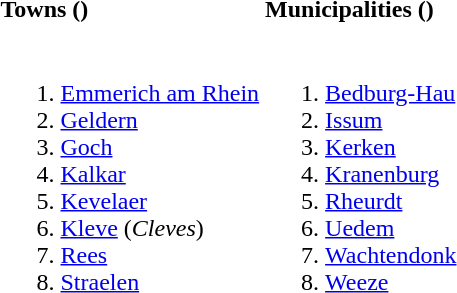<table>
<tr>
<th style="text-align:left;">Towns ()</th>
<th style="text-align:left;">Municipalities ()</th>
</tr>
<tr style="vertical-align: top;">
<td><br><ol><li><a href='#'>Emmerich am Rhein</a></li><li><a href='#'>Geldern</a></li><li><a href='#'>Goch</a></li><li><a href='#'>Kalkar</a></li><li><a href='#'>Kevelaer</a></li><li><a href='#'>Kleve</a> (<em>Cleves</em>)</li><li><a href='#'>Rees</a></li><li><a href='#'>Straelen</a></li></ol></td>
<td style="vertical-align: top;"><br><ol><li><a href='#'>Bedburg-Hau</a></li><li><a href='#'>Issum</a></li><li><a href='#'>Kerken</a></li><li><a href='#'>Kranenburg</a></li><li><a href='#'>Rheurdt</a></li><li><a href='#'>Uedem</a></li><li><a href='#'>Wachtendonk</a></li><li><a href='#'>Weeze</a></li></ol></td>
</tr>
</table>
